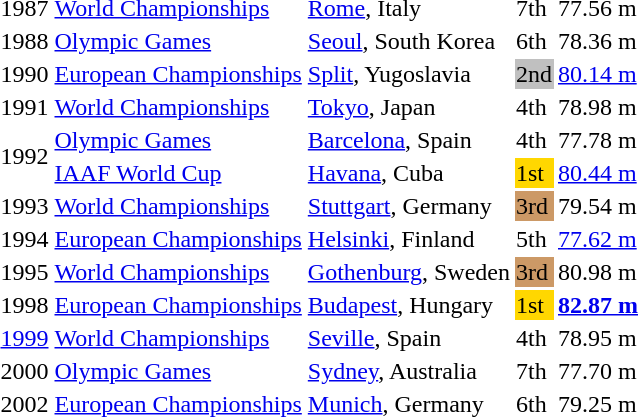<table>
<tr>
<td>1987</td>
<td><a href='#'>World Championships</a></td>
<td><a href='#'>Rome</a>, Italy</td>
<td>7th</td>
<td>77.56 m</td>
</tr>
<tr>
<td>1988</td>
<td><a href='#'>Olympic Games</a></td>
<td><a href='#'>Seoul</a>, South Korea</td>
<td>6th</td>
<td>78.36 m</td>
</tr>
<tr>
<td>1990</td>
<td><a href='#'>European Championships</a></td>
<td><a href='#'>Split</a>, Yugoslavia</td>
<td bgcolor="silver">2nd</td>
<td><a href='#'>80.14 m</a></td>
</tr>
<tr>
<td>1991</td>
<td><a href='#'>World Championships</a></td>
<td><a href='#'>Tokyo</a>, Japan</td>
<td>4th</td>
<td>78.98 m</td>
</tr>
<tr>
<td rowspan=2>1992</td>
<td><a href='#'>Olympic Games</a></td>
<td><a href='#'>Barcelona</a>, Spain</td>
<td>4th</td>
<td>77.78 m</td>
</tr>
<tr>
<td><a href='#'>IAAF World Cup</a></td>
<td><a href='#'>Havana</a>, Cuba</td>
<td bgcolor="gold">1st</td>
<td><a href='#'>80.44 m</a></td>
</tr>
<tr>
<td>1993</td>
<td><a href='#'>World Championships</a></td>
<td><a href='#'>Stuttgart</a>, Germany</td>
<td bgcolor="cc9966">3rd</td>
<td>79.54 m</td>
</tr>
<tr>
<td>1994</td>
<td><a href='#'>European Championships</a></td>
<td><a href='#'>Helsinki</a>, Finland</td>
<td>5th</td>
<td><a href='#'>77.62 m</a></td>
</tr>
<tr>
<td>1995</td>
<td><a href='#'>World Championships</a></td>
<td><a href='#'>Gothenburg</a>, Sweden</td>
<td bgcolor="cc9966">3rd</td>
<td>80.98 m</td>
</tr>
<tr>
<td>1998</td>
<td><a href='#'>European Championships</a></td>
<td><a href='#'>Budapest</a>, Hungary</td>
<td bgcolor="gold">1st</td>
<td><a href='#'><strong>82.87 m</strong></a></td>
</tr>
<tr>
<td><a href='#'>1999</a></td>
<td><a href='#'>World Championships</a></td>
<td><a href='#'>Seville</a>, Spain</td>
<td>4th</td>
<td>78.95 m</td>
</tr>
<tr>
<td>2000</td>
<td><a href='#'>Olympic Games</a></td>
<td><a href='#'>Sydney</a>, Australia</td>
<td>7th</td>
<td>77.70 m</td>
</tr>
<tr>
<td>2002</td>
<td><a href='#'>European Championships</a></td>
<td><a href='#'>Munich</a>, Germany</td>
<td>6th</td>
<td>79.25 m</td>
</tr>
</table>
